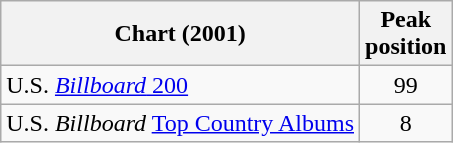<table class="wikitable sortable">
<tr>
<th>Chart (2001)</th>
<th>Peak<br>position</th>
</tr>
<tr>
<td>U.S. <a href='#'><em>Billboard</em> 200</a></td>
<td style="text-align:center;">99</td>
</tr>
<tr>
<td>U.S. <em>Billboard</em> <a href='#'>Top Country Albums</a></td>
<td style="text-align:center;">8</td>
</tr>
</table>
